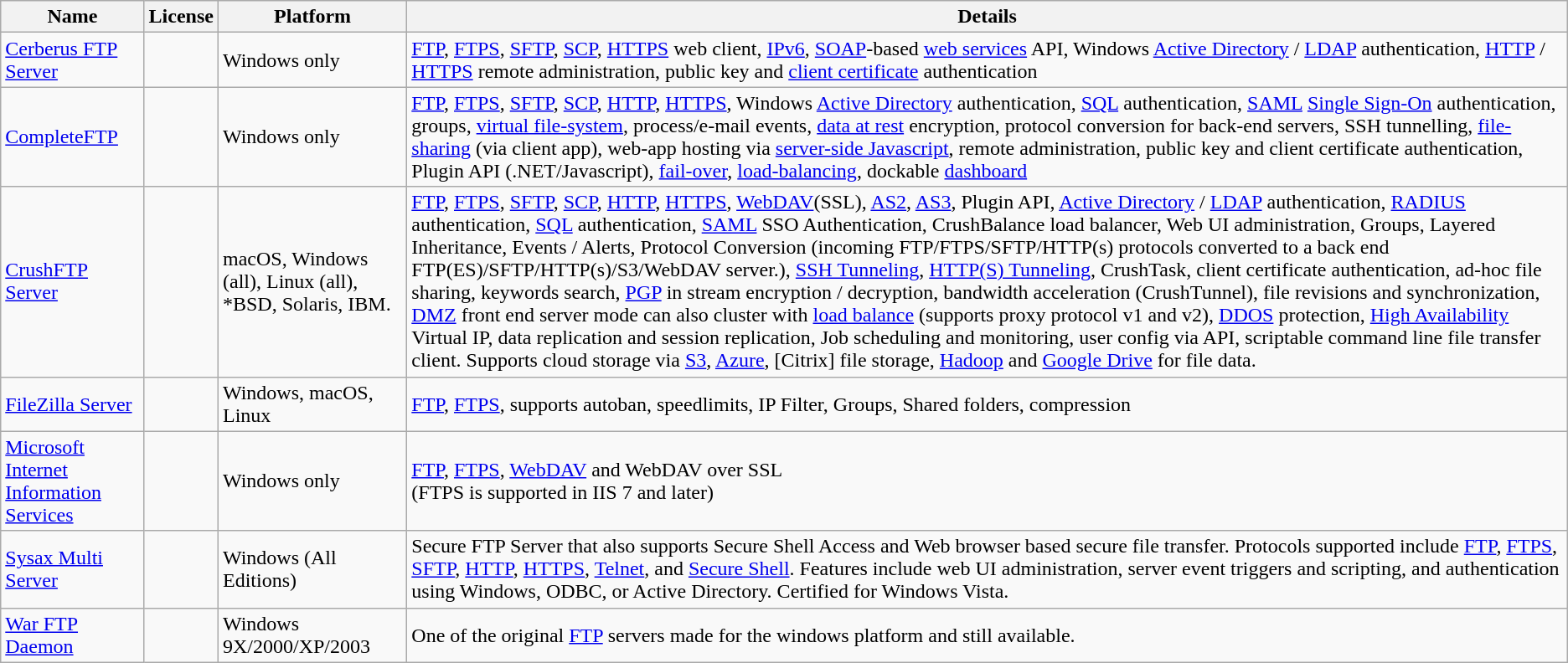<table class="sortable wikitable">
<tr>
<th>Name</th>
<th>License</th>
<th>Platform</th>
<th>Details</th>
</tr>
<tr>
<td><a href='#'>Cerberus FTP Server</a></td>
<td></td>
<td>Windows only</td>
<td><a href='#'>FTP</a>, <a href='#'>FTPS</a>, <a href='#'>SFTP</a>, <a href='#'>SCP</a>, <a href='#'>HTTPS</a> web client, <a href='#'>IPv6</a>, <a href='#'>SOAP</a>-based <a href='#'>web services</a> API, Windows <a href='#'>Active Directory</a> / <a href='#'>LDAP</a> authentication, <a href='#'>HTTP</a> / <a href='#'>HTTPS</a> remote administration, public key and <a href='#'>client certificate</a> authentication</td>
</tr>
<tr>
<td><a href='#'>CompleteFTP</a></td>
<td></td>
<td>Windows only</td>
<td><a href='#'>FTP</a>, <a href='#'>FTPS</a>, <a href='#'>SFTP</a>, <a href='#'>SCP</a>, <a href='#'>HTTP</a>, <a href='#'>HTTPS</a>, Windows <a href='#'>Active Directory</a> authentication, <a href='#'>SQL</a> authentication, <a href='#'>SAML</a> <a href='#'>Single Sign-On</a> authentication, groups, <a href='#'>virtual file-system</a>, process/e-mail events, <a href='#'>data at rest</a> encryption, protocol conversion for back-end servers, SSH tunnelling, <a href='#'>file-sharing</a> (via client app), web-app hosting via <a href='#'>server-side Javascript</a>, remote administration, public key and client certificate authentication, Plugin API (.NET/Javascript), <a href='#'>fail-over</a>, <a href='#'>load-balancing</a>, dockable <a href='#'>dashboard</a></td>
</tr>
<tr>
<td><a href='#'>CrushFTP Server</a></td>
<td></td>
<td>macOS, Windows (all), Linux (all), *BSD, Solaris, IBM.</td>
<td><a href='#'>FTP</a>, <a href='#'>FTPS</a>, <a href='#'>SFTP</a>, <a href='#'>SCP</a>, <a href='#'>HTTP</a>, <a href='#'>HTTPS</a>, <a href='#'>WebDAV</a>(SSL), <a href='#'>AS2</a>, <a href='#'>AS3</a>, Plugin API, <a href='#'>Active Directory</a> / <a href='#'>LDAP</a> authentication, <a href='#'>RADIUS</a> authentication, <a href='#'>SQL</a> authentication, <a href='#'>SAML</a> SSO Authentication, CrushBalance load balancer, Web UI administration, Groups, Layered Inheritance, Events / Alerts, Protocol Conversion (incoming FTP/FTPS/SFTP/HTTP(s) protocols converted to a back end FTP(ES)/SFTP/HTTP(s)/S3/WebDAV server.), <a href='#'>SSH Tunneling</a>, <a href='#'>HTTP(S) Tunneling</a>, CrushTask, client certificate authentication, ad-hoc file sharing, keywords search, <a href='#'>PGP</a> in stream encryption / decryption, bandwidth acceleration (CrushTunnel), file revisions and synchronization, <a href='#'>DMZ</a> front end server mode can also cluster with <a href='#'>load balance</a> (supports proxy protocol v1 and v2), <a href='#'>DDOS</a> protection, <a href='#'>High Availability</a> Virtual IP, data replication and session replication, Job scheduling and monitoring, user config via API, scriptable command line file transfer client.  Supports cloud storage via <a href='#'>S3</a>, <a href='#'>Azure</a>, [Citrix] file storage, <a href='#'>Hadoop</a> and <a href='#'>Google Drive</a> for file data.</td>
</tr>
<tr>
<td><a href='#'>FileZilla Server</a></td>
<td></td>
<td>Windows, macOS, Linux</td>
<td><a href='#'>FTP</a>, <a href='#'>FTPS</a>, supports autoban, speedlimits, IP Filter, Groups, Shared folders, compression</td>
</tr>
<tr>
<td><a href='#'>Microsoft</a> <a href='#'>Internet Information Services</a></td>
<td></td>
<td>Windows only</td>
<td><a href='#'>FTP</a>, <a href='#'>FTPS</a>, <a href='#'>WebDAV</a> and WebDAV over SSL<br>(FTPS is supported in IIS 7 and later)</td>
</tr>
<tr>
<td><a href='#'>Sysax Multi Server</a></td>
<td></td>
<td>Windows (All Editions)</td>
<td>Secure FTP Server that also supports Secure Shell Access and Web browser based secure file transfer. Protocols supported include <a href='#'>FTP</a>, <a href='#'>FTPS</a>, <a href='#'>SFTP</a>, <a href='#'>HTTP</a>, <a href='#'>HTTPS</a>, <a href='#'>Telnet</a>, and <a href='#'>Secure Shell</a>. Features include web UI administration, server event triggers and scripting, and authentication using Windows, ODBC, or Active Directory. Certified for Windows Vista.</td>
</tr>
<tr>
<td><a href='#'>War FTP Daemon</a></td>
<td></td>
<td>Windows 9X/2000/XP/2003</td>
<td>One of the original <a href='#'>FTP</a> servers made for the windows platform and still available.</td>
</tr>
</table>
